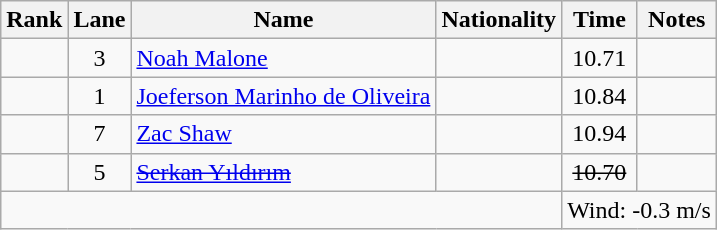<table class="wikitable sortable" style="text-align:center">
<tr>
<th>Rank</th>
<th>Lane</th>
<th>Name</th>
<th>Nationality</th>
<th>Time</th>
<th>Notes</th>
</tr>
<tr>
<td></td>
<td>3</td>
<td align="left"><a href='#'>Noah Malone</a></td>
<td align="left"></td>
<td>10.71</td>
<td></td>
</tr>
<tr>
<td></td>
<td>1</td>
<td align="left"><a href='#'>Joeferson Marinho de Oliveira</a></td>
<td align="left"></td>
<td>10.84</td>
<td></td>
</tr>
<tr>
<td></td>
<td>7</td>
<td align="left"><a href='#'>Zac Shaw</a></td>
<td align="left"></td>
<td>10.94</td>
<td></td>
</tr>
<tr>
<td></td>
<td>5</td>
<td align="left"><a href='#'><s>Serkan Yıldırım</s></a></td>
<td align="left"><s></s></td>
<td> <s>10.70</s></td>
</tr>
<tr class="sortbottom">
<td colspan="4"></td>
<td colspan="2" style="text-align:left;">Wind: -0.3 m/s</td>
</tr>
</table>
